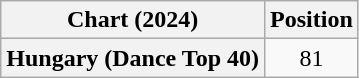<table class="wikitable plainrowheaders" style="text-align:center">
<tr>
<th scope="col">Chart (2024)</th>
<th scope="col">Position</th>
</tr>
<tr>
<th scope="row">Hungary (Dance Top 40)</th>
<td>81</td>
</tr>
</table>
